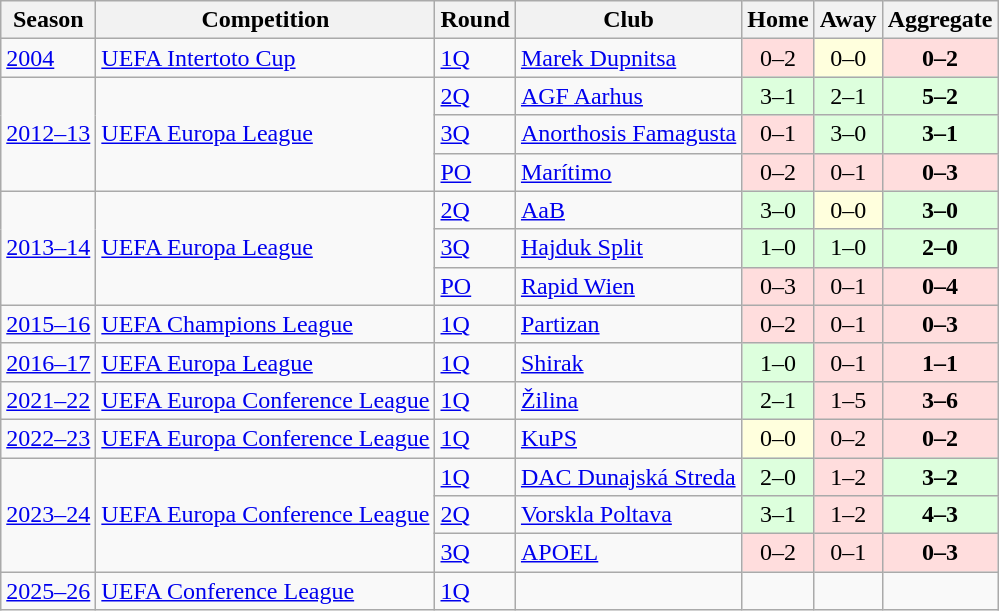<table class="wikitable">
<tr>
<th>Season</th>
<th>Competition</th>
<th>Round</th>
<th>Club</th>
<th>Home</th>
<th>Away</th>
<th>Aggregate</th>
</tr>
<tr>
<td rowspan="1"><a href='#'>2004</a></td>
<td rowspan="1"><a href='#'>UEFA Intertoto Cup</a></td>
<td><a href='#'>1Q</a></td>
<td> <a href='#'>Marek Dupnitsa</a></td>
<td bgcolor="#ffdddd" style="text-align:center;">0–2</td>
<td bgcolor="#ffffdd" style="text-align:center;">0–0</td>
<td bgcolor="#ffdddd" style="text-align:center;"><strong>0–2</strong></td>
</tr>
<tr>
<td rowspan="3"><a href='#'>2012–13</a></td>
<td rowspan="3"><a href='#'>UEFA Europa League</a></td>
<td><a href='#'>2Q</a></td>
<td> <a href='#'>AGF Aarhus</a></td>
<td bgcolor="#ddffdd" style="text-align:center;">3–1</td>
<td bgcolor="#ddffdd" style="text-align:center;">2–1</td>
<td bgcolor="#ddffdd" style="text-align:center;"><strong>5–2</strong></td>
</tr>
<tr>
<td><a href='#'>3Q</a></td>
<td> <a href='#'>Anorthosis Famagusta</a></td>
<td bgcolor="#ffdddd" style="text-align:center;">0–1</td>
<td bgcolor="#ddffdd" style="text-align:center;">3–0</td>
<td bgcolor="#ddffdd" style="text-align:center;"><strong>3–1</strong></td>
</tr>
<tr>
<td><a href='#'>PO</a></td>
<td> <a href='#'>Marítimo</a></td>
<td bgcolor="#ffdddd" style="text-align:center;">0–2</td>
<td bgcolor="#ffdddd" style="text-align:center;">0–1</td>
<td bgcolor="#ffdddd" style="text-align:center;"><strong>0–3</strong></td>
</tr>
<tr>
<td rowspan="3"><a href='#'>2013–14</a></td>
<td rowspan="3"><a href='#'>UEFA Europa League</a></td>
<td><a href='#'>2Q</a></td>
<td> <a href='#'>AaB</a></td>
<td bgcolor="#ddffdd" style="text-align:center;">3–0</td>
<td bgcolor="#ffffdd" style="text-align:center;">0–0</td>
<td bgcolor="#ddffdd" style="text-align:center;"><strong>3–0</strong></td>
</tr>
<tr>
<td><a href='#'>3Q</a></td>
<td> <a href='#'>Hajduk Split</a></td>
<td bgcolor="#ddffdd" style="text-align:center;">1–0</td>
<td bgcolor="#ddffdd" style="text-align:center;">1–0</td>
<td bgcolor="#ddffdd" style="text-align:center;"><strong>2–0</strong></td>
</tr>
<tr>
<td><a href='#'>PO</a></td>
<td> <a href='#'>Rapid Wien</a></td>
<td bgcolor="#ffdddd" style="text-align:center;">0–3</td>
<td bgcolor="#ffdddd" style="text-align:center;">0–1</td>
<td bgcolor="#ffdddd" style="text-align:center;"><strong>0–4</strong></td>
</tr>
<tr>
<td rowspan="1"><a href='#'>2015–16</a></td>
<td rowspan="1"><a href='#'>UEFA Champions League</a></td>
<td><a href='#'>1Q</a></td>
<td> <a href='#'>Partizan</a></td>
<td bgcolor="#ffdddd" style="text-align:center;">0–2</td>
<td bgcolor="#ffdddd" style="text-align:center;">0–1</td>
<td bgcolor="#ffdddd" style="text-align:center;"><strong>0–3</strong></td>
</tr>
<tr>
<td rowspan="1"><a href='#'>2016–17</a></td>
<td rowspan="1"><a href='#'>UEFA Europa League</a></td>
<td><a href='#'>1Q</a></td>
<td> <a href='#'>Shirak</a></td>
<td bgcolor="#ddffdd" style="text-align:center;">1–0</td>
<td bgcolor="#ffdddd" style="text-align:center;">0–1</td>
<td bgcolor="#ffdddd" style="text-align:center;"><strong>1–1</strong></td>
</tr>
<tr>
<td rowspan="1"><a href='#'>2021–22</a></td>
<td rowspan="1"><a href='#'>UEFA Europa Conference League</a></td>
<td><a href='#'>1Q</a></td>
<td> <a href='#'>Žilina</a></td>
<td bgcolor="#ddffdd" style="text-align:center;">2–1</td>
<td bgcolor="#ffdddd" style="text-align:center;">1–5</td>
<td bgcolor="#ffdddd" style="text-align:center;"><strong>3–6</strong></td>
</tr>
<tr>
<td rowspan="1"><a href='#'>2022–23</a></td>
<td rowspan="1"><a href='#'>UEFA Europa Conference League</a></td>
<td><a href='#'>1Q</a></td>
<td> <a href='#'>KuPS</a></td>
<td bgcolor="#ffffdd" style="text-align:center;">0–0</td>
<td bgcolor="#ffdddd" style="text-align:center;">0–2</td>
<td bgcolor="#ffdddd" style="text-align:center;"><strong>0–2</strong></td>
</tr>
<tr>
<td rowspan="3"><a href='#'>2023–24</a></td>
<td rowspan="3"><a href='#'>UEFA Europa Conference League</a></td>
<td><a href='#'>1Q</a></td>
<td> <a href='#'>DAC Dunajská Streda</a></td>
<td bgcolor="#ddffdd" style="text-align:center;">2–0</td>
<td bgcolor="#ffdddd" style="text-align:center;">1–2</td>
<td bgcolor="#ddffdd" style="text-align:center;"><strong>3–2</strong></td>
</tr>
<tr>
<td><a href='#'>2Q</a></td>
<td> <a href='#'>Vorskla Poltava</a></td>
<td bgcolor="#ddffdd" style="text-align:center;">3–1</td>
<td bgcolor="#ffdddd" style="text-align:center;">1–2</td>
<td bgcolor="#ddffdd" style="text-align:center;"><strong>4–3</strong></td>
</tr>
<tr>
<td><a href='#'>3Q</a></td>
<td> <a href='#'>APOEL</a></td>
<td bgcolor="#ffdddd" style="text-align:center;">0–2</td>
<td bgcolor="#ffdddd" style="text-align:center;">0–1</td>
<td bgcolor="#ffdddd" style="text-align:center;"><strong>0–3</strong></td>
</tr>
<tr>
<td><a href='#'>2025–26</a></td>
<td><a href='#'>UEFA Conference League</a></td>
<td><a href='#'>1Q</a></td>
<td></td>
<td style="text-align:center;"></td>
<td style="text-align:center;"></td>
<td style="text-align:center;"></td>
</tr>
</table>
